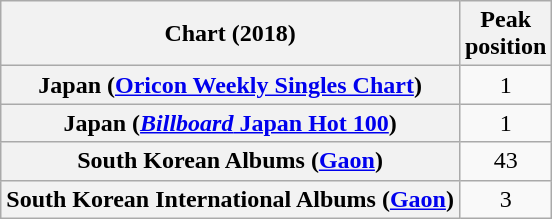<table class="wikitable sortable plainrowheaders" style="text-align:center">
<tr>
<th scope="col">Chart (2018)</th>
<th scope="col">Peak<br>position</th>
</tr>
<tr>
<th scope="row">Japan (<a href='#'>Oricon Weekly Singles Chart</a>)</th>
<td>1</td>
</tr>
<tr>
<th scope="row">Japan (<a href='#'><em>Billboard</em> Japan Hot 100</a>)</th>
<td>1</td>
</tr>
<tr>
<th scope="row">South Korean Albums (<a href='#'>Gaon</a>)</th>
<td>43</td>
</tr>
<tr>
<th scope="row">South Korean International Albums (<a href='#'>Gaon</a>)</th>
<td>3</td>
</tr>
</table>
